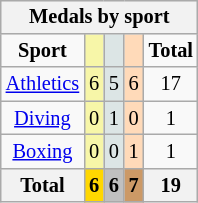<table class="wikitable" style="font-size:85%; float:right;">
<tr style="background:#efefef;">
<th colspan=7><strong>Medals by sport</strong></th>
</tr>
<tr align=center>
<td><strong>Sport</strong></td>
<td style="background:#f7f6a8;"></td>
<td style="background:#dce5e5;"></td>
<td style="background:#ffdab9;"></td>
<td><strong>Total</strong></td>
</tr>
<tr align=center>
<td><a href='#'>Athletics</a></td>
<td style="background:#f7f6a8;">6</td>
<td style="background:#dce5e5;">5</td>
<td style="background:#ffdab9;">6</td>
<td>17</td>
</tr>
<tr align=center>
<td><a href='#'>Diving</a></td>
<td style="background:#f7f6a8;">0</td>
<td style="background:#dce5e5;">1</td>
<td style="background:#ffdab9;">0</td>
<td>1</td>
</tr>
<tr align=center>
<td><a href='#'>Boxing</a></td>
<td style="background:#f7f6a8;">0</td>
<td style="background:#dce5e5;">0</td>
<td style="background:#ffdab9;">1</td>
<td>1</td>
</tr>
<tr align=center>
<th><strong>Total</strong></th>
<th style="background:gold;"><strong>6</strong></th>
<th style="background:silver;"><strong>6</strong></th>
<th style="background:#c96;"><strong>7</strong></th>
<th><strong>19</strong></th>
</tr>
</table>
